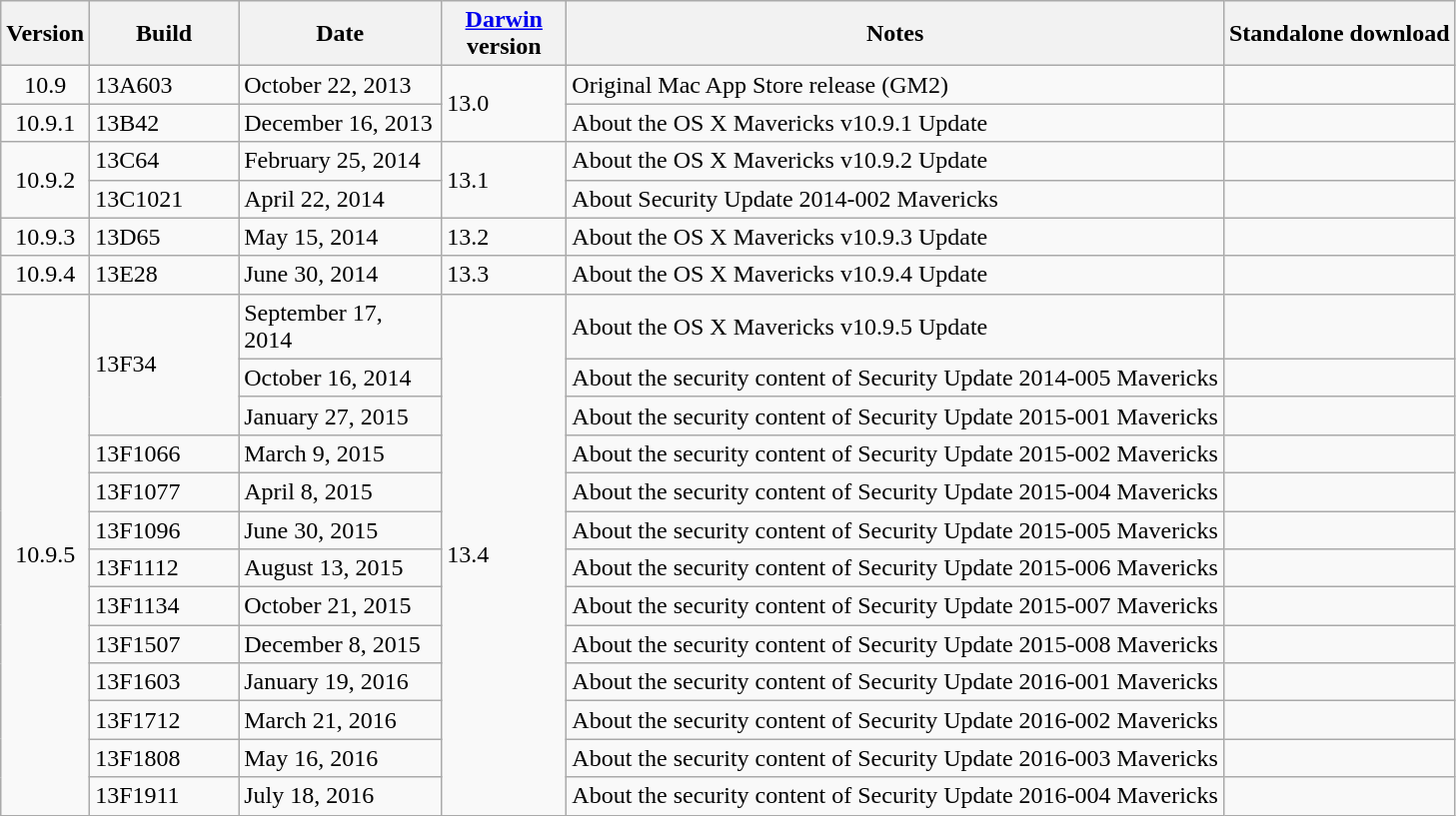<table class=wikitable>
<tr>
<th>Version</th>
<th style=width:92px>Build</th>
<th style=width:128px>Date</th>
<th style=width:76px><a href='#'>Darwin</a> version</th>
<th>Notes</th>
<th>Standalone download</th>
</tr>
<tr>
<td style=text-align:center>10.9</td>
<td>13A603</td>
<td>October 22, 2013</td>
<td rowspan=2>13.0</td>
<td>Original Mac App Store release (GM2)</td>
<td></td>
</tr>
<tr>
<td style=text-align:center>10.9.1</td>
<td>13B42</td>
<td>December 16, 2013</td>
<td>About the OS X Mavericks v10.9.1 Update</td>
<td></td>
</tr>
<tr>
<td style=text-align:center rowspan=2>10.9.2</td>
<td>13C64</td>
<td>February 25, 2014</td>
<td rowspan=2>13.1</td>
<td>About the OS X Mavericks v10.9.2 Update</td>
<td><br></td>
</tr>
<tr>
<td>13C1021</td>
<td>April 22, 2014</td>
<td>About Security Update 2014-002 Mavericks</td>
<td></td>
</tr>
<tr>
<td style=text-align:center>10.9.3</td>
<td>13D65</td>
<td>May 15, 2014</td>
<td>13.2</td>
<td>About the OS X Mavericks v10.9.3 Update</td>
<td><br></td>
</tr>
<tr>
<td style=text-align:center>10.9.4</td>
<td>13E28</td>
<td>June 30, 2014</td>
<td>13.3</td>
<td>About the OS X Mavericks v10.9.4 Update</td>
<td><br></td>
</tr>
<tr>
<td style=text-align:center rowspan=13>10.9.5</td>
<td rowspan=3>13F34</td>
<td>September 17, 2014</td>
<td rowspan=13>13.4</td>
<td>About the OS X Mavericks v10.9.5 Update</td>
<td><br></td>
</tr>
<tr>
<td>October 16, 2014</td>
<td>About the security content of Security Update 2014-005 Mavericks</td>
<td></td>
</tr>
<tr>
<td>January 27, 2015</td>
<td>About the security content of Security Update 2015-001 Mavericks</td>
<td></td>
</tr>
<tr>
<td>13F1066</td>
<td>March 9, 2015</td>
<td>About the security content of Security Update 2015-002 Mavericks</td>
<td></td>
</tr>
<tr>
<td>13F1077</td>
<td>April 8, 2015</td>
<td>About the security content of Security Update 2015-004 Mavericks</td>
<td></td>
</tr>
<tr>
<td>13F1096</td>
<td>June 30, 2015</td>
<td>About the security content of Security Update 2015-005 Mavericks</td>
<td></td>
</tr>
<tr>
<td>13F1112</td>
<td>August 13, 2015</td>
<td>About the security content of Security Update 2015-006 Mavericks</td>
<td></td>
</tr>
<tr>
<td>13F1134</td>
<td>October 21, 2015</td>
<td>About the security content of Security Update 2015-007 Mavericks</td>
<td></td>
</tr>
<tr>
<td>13F1507</td>
<td>December 8, 2015</td>
<td>About the security content of Security Update 2015-008 Mavericks</td>
<td></td>
</tr>
<tr>
<td>13F1603</td>
<td>January 19, 2016</td>
<td>About the security content of Security Update 2016-001 Mavericks</td>
<td></td>
</tr>
<tr>
<td>13F1712</td>
<td>March 21, 2016</td>
<td>About the security content of Security Update 2016-002 Mavericks</td>
<td></td>
</tr>
<tr>
<td>13F1808</td>
<td>May 16, 2016</td>
<td>About the security content of Security Update 2016-003 Mavericks</td>
<td></td>
</tr>
<tr>
<td>13F1911</td>
<td>July 18, 2016</td>
<td>About the security content of Security Update 2016-004 Mavericks</td>
<td></td>
</tr>
</table>
